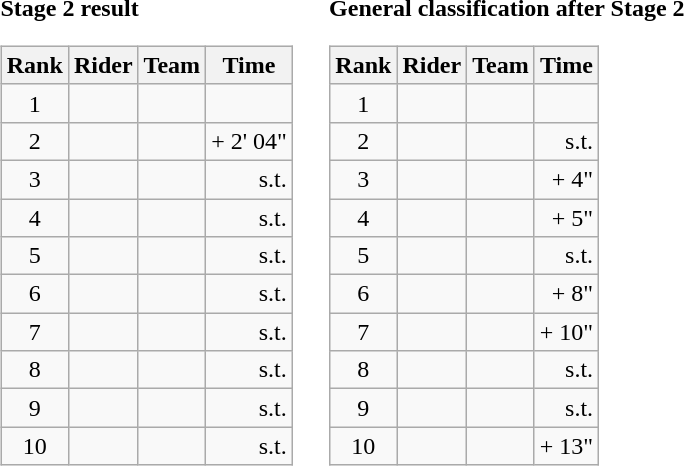<table>
<tr>
<td><strong>Stage 2 result</strong><br><table class="wikitable">
<tr>
<th scope="col">Rank</th>
<th scope="col">Rider</th>
<th scope="col">Team</th>
<th scope="col">Time</th>
</tr>
<tr>
<td style="text-align:center;">1</td>
<td> </td>
<td></td>
<td style="text-align:right;"></td>
</tr>
<tr>
<td style="text-align:center;">2</td>
<td></td>
<td></td>
<td style="text-align:right;">+ 2' 04"</td>
</tr>
<tr>
<td style="text-align:center;">3</td>
<td></td>
<td></td>
<td style="text-align:right;">s.t.</td>
</tr>
<tr>
<td style="text-align:center;">4</td>
<td></td>
<td></td>
<td style="text-align:right;">s.t.</td>
</tr>
<tr>
<td style="text-align:center;">5</td>
<td></td>
<td></td>
<td style="text-align:right;">s.t.</td>
</tr>
<tr>
<td style="text-align:center;">6</td>
<td></td>
<td></td>
<td style="text-align:right;">s.t.</td>
</tr>
<tr>
<td style="text-align:center;">7</td>
<td></td>
<td></td>
<td style="text-align:right;">s.t.</td>
</tr>
<tr>
<td style="text-align:center;">8</td>
<td> </td>
<td></td>
<td style="text-align:right;">s.t.</td>
</tr>
<tr>
<td style="text-align:center;">9</td>
<td></td>
<td></td>
<td style="text-align:right;">s.t.</td>
</tr>
<tr>
<td style="text-align:center;">10</td>
<td></td>
<td></td>
<td style="text-align:right;">s.t.</td>
</tr>
</table>
</td>
<td></td>
<td><strong>General classification after Stage 2</strong><br><table class="wikitable">
<tr>
<th scope="col">Rank</th>
<th scope="col">Rider</th>
<th scope="col">Team</th>
<th scope="col">Time</th>
</tr>
<tr>
<td style="text-align:center;">1</td>
<td> </td>
<td></td>
<td style="text-align:right;"></td>
</tr>
<tr>
<td style="text-align:center;">2</td>
<td></td>
<td></td>
<td style="text-align:right;">s.t.</td>
</tr>
<tr>
<td style="text-align:center;">3</td>
<td></td>
<td></td>
<td style="text-align:right;">+ 4"</td>
</tr>
<tr>
<td style="text-align:center;">4</td>
<td></td>
<td></td>
<td style="text-align:right;">+ 5"</td>
</tr>
<tr>
<td style="text-align:center;">5</td>
<td></td>
<td></td>
<td style="text-align:right;">s.t.</td>
</tr>
<tr>
<td style="text-align:center;">6</td>
<td></td>
<td></td>
<td style="text-align:right;">+ 8"</td>
</tr>
<tr>
<td style="text-align:center;">7</td>
<td> </td>
<td></td>
<td style="text-align:right;">+ 10"</td>
</tr>
<tr>
<td style="text-align:center;">8</td>
<td></td>
<td></td>
<td style="text-align:right;">s.t.</td>
</tr>
<tr>
<td style="text-align:center;">9</td>
<td></td>
<td></td>
<td style="text-align:right;">s.t.</td>
</tr>
<tr>
<td style="text-align:center;">10</td>
<td></td>
<td></td>
<td style="text-align:right;">+ 13"</td>
</tr>
</table>
</td>
</tr>
</table>
